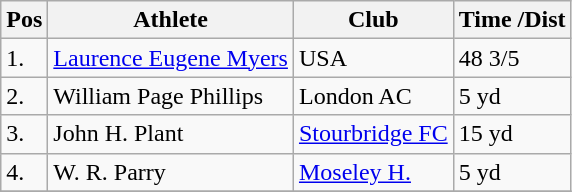<table class="wikitable">
<tr>
<th>Pos</th>
<th>Athlete</th>
<th>Club</th>
<th>Time /Dist</th>
</tr>
<tr>
<td>1.</td>
<td><a href='#'>Laurence Eugene Myers</a></td>
<td>USA</td>
<td>48 3/5</td>
</tr>
<tr>
<td>2.</td>
<td>William Page Phillips</td>
<td>London AC</td>
<td>5 yd</td>
</tr>
<tr>
<td>3.</td>
<td>John H. Plant</td>
<td><a href='#'>Stourbridge FC</a></td>
<td>15 yd</td>
</tr>
<tr>
<td>4.</td>
<td>W. R. Parry</td>
<td><a href='#'>Moseley H.</a></td>
<td>5 yd</td>
</tr>
<tr>
</tr>
</table>
